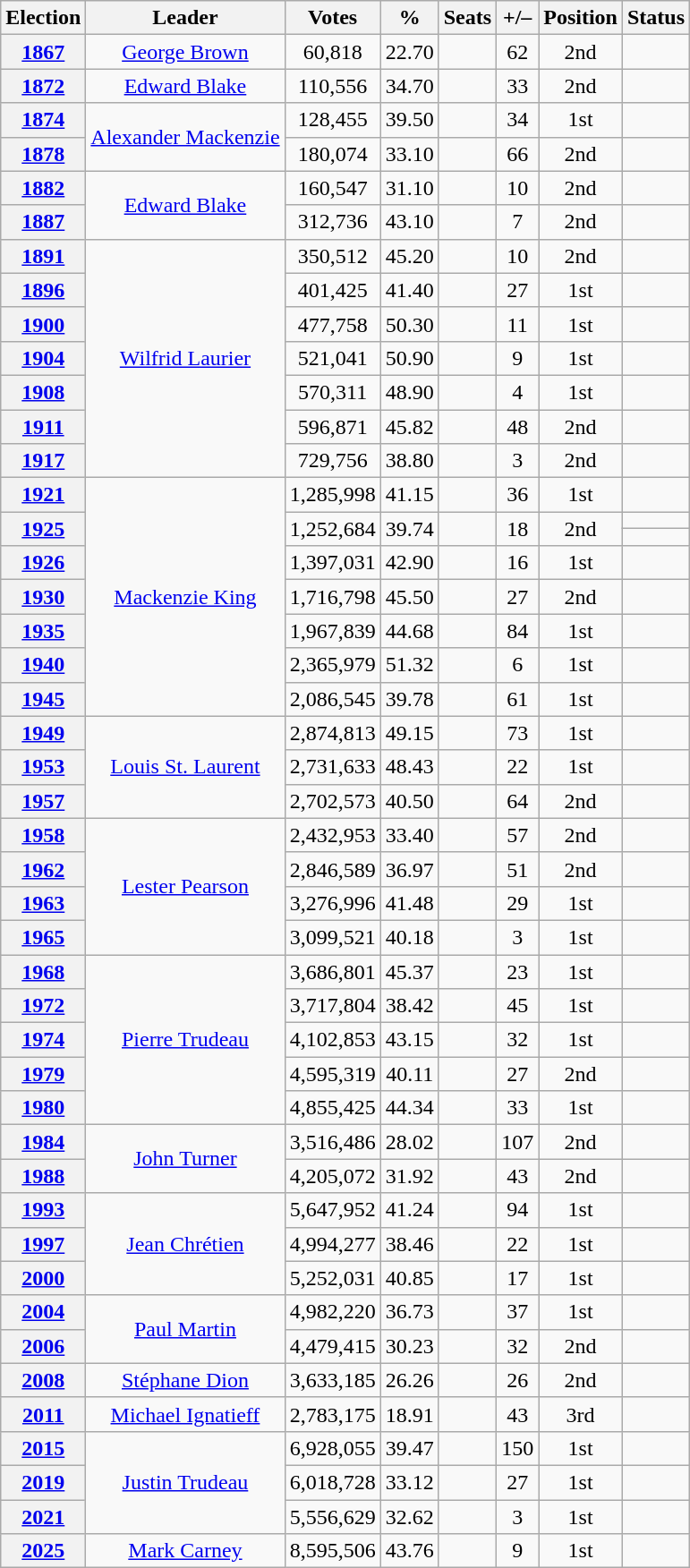<table class=wikitable style="text-align: center;">
<tr>
<th>Election</th>
<th>Leader</th>
<th>Votes</th>
<th>%</th>
<th>Seats</th>
<th>+/–</th>
<th>Position</th>
<th>Status</th>
</tr>
<tr>
<th><a href='#'>1867</a></th>
<td><a href='#'>George Brown</a></td>
<td>60,818</td>
<td>22.70</td>
<td></td>
<td> 62</td>
<td> 2nd</td>
<td></td>
</tr>
<tr>
<th><a href='#'>1872</a></th>
<td><a href='#'>Edward Blake</a></td>
<td>110,556</td>
<td>34.70</td>
<td></td>
<td> 33</td>
<td> 2nd</td>
<td></td>
</tr>
<tr>
<th><a href='#'>1874</a></th>
<td rowspan=2><a href='#'>Alexander Mackenzie</a></td>
<td>128,455</td>
<td>39.50</td>
<td></td>
<td> 34</td>
<td> 1st</td>
<td></td>
</tr>
<tr>
<th><a href='#'>1878</a></th>
<td>180,074</td>
<td>33.10</td>
<td></td>
<td> 66</td>
<td> 2nd</td>
<td></td>
</tr>
<tr>
<th><a href='#'>1882</a></th>
<td rowspan=2><a href='#'>Edward Blake</a></td>
<td>160,547</td>
<td>31.10</td>
<td></td>
<td> 10</td>
<td> 2nd</td>
<td></td>
</tr>
<tr>
<th><a href='#'>1887</a></th>
<td>312,736</td>
<td>43.10</td>
<td></td>
<td> 7</td>
<td> 2nd</td>
<td></td>
</tr>
<tr>
<th><a href='#'>1891</a></th>
<td rowspan=7><a href='#'>Wilfrid Laurier</a></td>
<td>350,512</td>
<td>45.20</td>
<td></td>
<td> 10</td>
<td> 2nd</td>
<td></td>
</tr>
<tr>
<th><a href='#'>1896</a></th>
<td>401,425</td>
<td>41.40</td>
<td></td>
<td> 27</td>
<td> 1st</td>
<td></td>
</tr>
<tr>
<th><a href='#'>1900</a></th>
<td>477,758</td>
<td>50.30</td>
<td></td>
<td> 11</td>
<td> 1st</td>
<td></td>
</tr>
<tr>
<th><a href='#'>1904</a></th>
<td>521,041</td>
<td>50.90</td>
<td></td>
<td> 9</td>
<td> 1st</td>
<td></td>
</tr>
<tr>
<th><a href='#'>1908</a></th>
<td>570,311</td>
<td>48.90</td>
<td></td>
<td> 4</td>
<td> 1st</td>
<td></td>
</tr>
<tr>
<th><a href='#'>1911</a></th>
<td>596,871</td>
<td>45.82</td>
<td></td>
<td> 48</td>
<td> 2nd</td>
<td></td>
</tr>
<tr>
<th><a href='#'>1917</a></th>
<td>729,756</td>
<td>38.80</td>
<td></td>
<td> 3</td>
<td> 2nd</td>
<td></td>
</tr>
<tr>
<th><a href='#'>1921</a></th>
<td rowspan=8><a href='#'>Mackenzie King</a></td>
<td>1,285,998</td>
<td>41.15</td>
<td></td>
<td> 36</td>
<td> 1st</td>
<td></td>
</tr>
<tr>
<th rowspan=2><a href='#'>1925</a></th>
<td rowspan=2>1,252,684</td>
<td rowspan=2>39.74</td>
<td rowspan=2></td>
<td rowspan=2> 18</td>
<td rowspan=2> 2nd</td>
<td></td>
</tr>
<tr>
<td></td>
</tr>
<tr>
<th><a href='#'>1926</a></th>
<td>1,397,031</td>
<td>42.90</td>
<td></td>
<td> 16</td>
<td> 1st</td>
<td></td>
</tr>
<tr>
<th><a href='#'>1930</a></th>
<td>1,716,798</td>
<td>45.50</td>
<td></td>
<td> 27</td>
<td> 2nd</td>
<td></td>
</tr>
<tr>
<th><a href='#'>1935</a></th>
<td>1,967,839</td>
<td>44.68</td>
<td></td>
<td> 84</td>
<td> 1st</td>
<td></td>
</tr>
<tr>
<th><a href='#'>1940</a></th>
<td>2,365,979</td>
<td>51.32</td>
<td></td>
<td> 6</td>
<td> 1st</td>
<td></td>
</tr>
<tr>
<th><a href='#'>1945</a></th>
<td>2,086,545</td>
<td>39.78</td>
<td></td>
<td> 61</td>
<td> 1st</td>
<td></td>
</tr>
<tr>
<th><a href='#'>1949</a></th>
<td rowspan=3><a href='#'>Louis St. Laurent</a></td>
<td>2,874,813</td>
<td>49.15</td>
<td></td>
<td> 73</td>
<td> 1st</td>
<td></td>
</tr>
<tr>
<th><a href='#'>1953</a></th>
<td>2,731,633</td>
<td>48.43</td>
<td></td>
<td> 22</td>
<td> 1st</td>
<td></td>
</tr>
<tr>
<th><a href='#'>1957</a></th>
<td>2,702,573</td>
<td>40.50</td>
<td></td>
<td> 64</td>
<td> 2nd</td>
<td></td>
</tr>
<tr>
<th><a href='#'>1958</a></th>
<td rowspan=4><a href='#'>Lester Pearson</a></td>
<td>2,432,953</td>
<td>33.40</td>
<td></td>
<td> 57</td>
<td> 2nd</td>
<td></td>
</tr>
<tr>
<th><a href='#'>1962</a></th>
<td>2,846,589</td>
<td>36.97</td>
<td></td>
<td> 51</td>
<td> 2nd</td>
<td></td>
</tr>
<tr>
<th><a href='#'>1963</a></th>
<td>3,276,996</td>
<td>41.48</td>
<td></td>
<td> 29</td>
<td> 1st</td>
<td></td>
</tr>
<tr>
<th><a href='#'>1965</a></th>
<td>3,099,521</td>
<td>40.18</td>
<td></td>
<td> 3</td>
<td> 1st</td>
<td></td>
</tr>
<tr>
<th><a href='#'>1968</a></th>
<td rowspan=5><a href='#'>Pierre Trudeau</a></td>
<td>3,686,801</td>
<td>45.37</td>
<td></td>
<td> 23</td>
<td> 1st</td>
<td></td>
</tr>
<tr>
<th><a href='#'>1972</a></th>
<td>3,717,804</td>
<td>38.42</td>
<td></td>
<td> 45</td>
<td> 1st</td>
<td></td>
</tr>
<tr>
<th><a href='#'>1974</a></th>
<td>4,102,853</td>
<td>43.15</td>
<td></td>
<td> 32</td>
<td> 1st</td>
<td></td>
</tr>
<tr>
<th><a href='#'>1979</a></th>
<td>4,595,319</td>
<td>40.11</td>
<td></td>
<td> 27</td>
<td> 2nd</td>
<td></td>
</tr>
<tr>
<th><a href='#'>1980</a></th>
<td>4,855,425</td>
<td>44.34</td>
<td></td>
<td> 33</td>
<td> 1st</td>
<td></td>
</tr>
<tr>
<th><a href='#'>1984</a></th>
<td rowspan=2><a href='#'>John Turner</a></td>
<td>3,516,486</td>
<td>28.02</td>
<td></td>
<td> 107</td>
<td> 2nd</td>
<td></td>
</tr>
<tr>
<th><a href='#'>1988</a></th>
<td>4,205,072</td>
<td>31.92</td>
<td></td>
<td> 43</td>
<td> 2nd</td>
<td></td>
</tr>
<tr>
<th><a href='#'>1993</a></th>
<td rowspan=3><a href='#'>Jean Chrétien</a></td>
<td>5,647,952</td>
<td>41.24</td>
<td></td>
<td> 94</td>
<td> 1st</td>
<td></td>
</tr>
<tr>
<th><a href='#'>1997</a></th>
<td>4,994,277</td>
<td>38.46</td>
<td></td>
<td> 22</td>
<td> 1st</td>
<td></td>
</tr>
<tr>
<th><a href='#'>2000</a></th>
<td>5,252,031</td>
<td>40.85</td>
<td></td>
<td> 17</td>
<td> 1st</td>
<td></td>
</tr>
<tr>
<th><a href='#'>2004</a></th>
<td rowspan=2><a href='#'>Paul Martin</a></td>
<td>4,982,220</td>
<td>36.73</td>
<td></td>
<td> 37</td>
<td> 1st</td>
<td></td>
</tr>
<tr>
<th><a href='#'>2006</a></th>
<td>4,479,415</td>
<td>30.23</td>
<td></td>
<td> 32</td>
<td> 2nd</td>
<td></td>
</tr>
<tr>
<th><a href='#'>2008</a></th>
<td><a href='#'>Stéphane Dion</a></td>
<td>3,633,185</td>
<td>26.26</td>
<td></td>
<td> 26</td>
<td> 2nd</td>
<td></td>
</tr>
<tr>
<th><a href='#'>2011</a></th>
<td><a href='#'>Michael Ignatieff</a></td>
<td>2,783,175</td>
<td>18.91</td>
<td></td>
<td> 43</td>
<td> 3rd</td>
<td></td>
</tr>
<tr>
<th><a href='#'>2015</a></th>
<td rowspan="3"><a href='#'>Justin Trudeau</a></td>
<td>6,928,055</td>
<td>39.47</td>
<td></td>
<td> 150</td>
<td> 1st</td>
<td></td>
</tr>
<tr>
<th><a href='#'>2019</a></th>
<td>6,018,728</td>
<td>33.12</td>
<td></td>
<td> 27</td>
<td> 1st</td>
<td></td>
</tr>
<tr>
<th><a href='#'>2021</a></th>
<td>5,556,629</td>
<td>32.62</td>
<td></td>
<td> 3</td>
<td> 1st</td>
<td></td>
</tr>
<tr>
<th><a href='#'>2025</a></th>
<td><a href='#'>Mark Carney</a></td>
<td>8,595,506</td>
<td>43.76</td>
<td></td>
<td> 9</td>
<td> 1st</td>
<td></td>
</tr>
</table>
